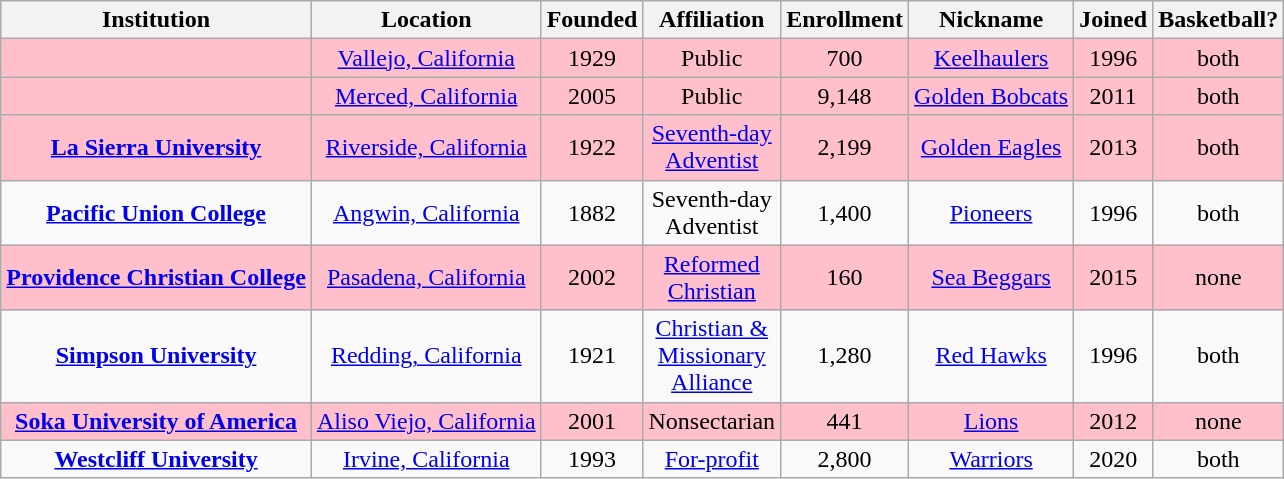<table class="wikitable sortable" style="text-align:center">
<tr>
<th>Institution</th>
<th>Location</th>
<th>Founded</th>
<th>Affiliation</th>
<th>Enrollment</th>
<th>Nickname</th>
<th>Joined</th>
<th>Basketball?</th>
</tr>
<tr bgcolor=pink>
<td></td>
<td><a href='#'>Vallejo, California</a></td>
<td>1929</td>
<td>Public</td>
<td>700</td>
<td><a href='#'>Keelhaulers</a></td>
<td>1996</td>
<td>both</td>
</tr>
<tr bgcolor=pink>
<td></td>
<td><a href='#'>Merced, California</a></td>
<td>2005</td>
<td>Public</td>
<td>9,148</td>
<td><a href='#'>Golden Bobcats</a></td>
<td>2011</td>
<td>both</td>
</tr>
<tr bgcolor=pink>
<td><strong><a href='#'>La Sierra University</a></strong></td>
<td><a href='#'>Riverside, California</a></td>
<td>1922</td>
<td><a href='#'>Seventh-day<br>Adventist</a></td>
<td>2,199</td>
<td><a href='#'>Golden Eagles</a></td>
<td>2013</td>
<td>both</td>
</tr>
<tr>
<td><strong><a href='#'>Pacific Union College</a></strong></td>
<td><a href='#'>Angwin, California</a></td>
<td>1882</td>
<td>Seventh-day<br>Adventist</td>
<td>1,400</td>
<td><a href='#'>Pioneers</a></td>
<td>1996</td>
<td>both</td>
</tr>
<tr bgcolor=pink>
<td><strong><a href='#'>Providence Christian College</a></strong></td>
<td><a href='#'>Pasadena, California</a></td>
<td>2002</td>
<td><a href='#'>Reformed<br>Christian</a></td>
<td>160</td>
<td><a href='#'>Sea Beggars</a></td>
<td>2015</td>
<td>none</td>
</tr>
<tr>
<td><strong><a href='#'>Simpson University</a></strong></td>
<td><a href='#'>Redding, California</a></td>
<td>1921</td>
<td><a href='#'>Christian &<br>Missionary<br>Alliance</a></td>
<td>1,280</td>
<td><a href='#'>Red Hawks</a></td>
<td>1996</td>
<td>both</td>
</tr>
<tr bgcolor=pink>
<td><strong><a href='#'>Soka University of America</a></strong></td>
<td><a href='#'>Aliso Viejo, California</a></td>
<td>2001</td>
<td>Nonsectarian</td>
<td>441</td>
<td><a href='#'>Lions</a></td>
<td>2012</td>
<td>none</td>
</tr>
<tr>
<td><strong><a href='#'>Westcliff University</a></strong></td>
<td><a href='#'>Irvine, California</a></td>
<td>1993</td>
<td><a href='#'>For-profit</a></td>
<td>2,800</td>
<td><a href='#'>Warriors</a></td>
<td>2020</td>
<td>both</td>
</tr>
</table>
